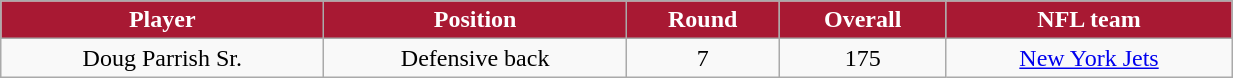<table class="wikitable" width="65%">
<tr align="center"  style="background:#A81933;color:#FFFFFF;">
<td><strong>Player</strong></td>
<td><strong>Position</strong></td>
<td><strong>Round</strong></td>
<td><strong>Overall</strong></td>
<td><strong>NFL team</strong></td>
</tr>
<tr align="center" bgcolor="">
<td>Doug Parrish Sr.</td>
<td>Defensive back</td>
<td>7</td>
<td>175</td>
<td><a href='#'>New York Jets</a></td>
</tr>
</table>
